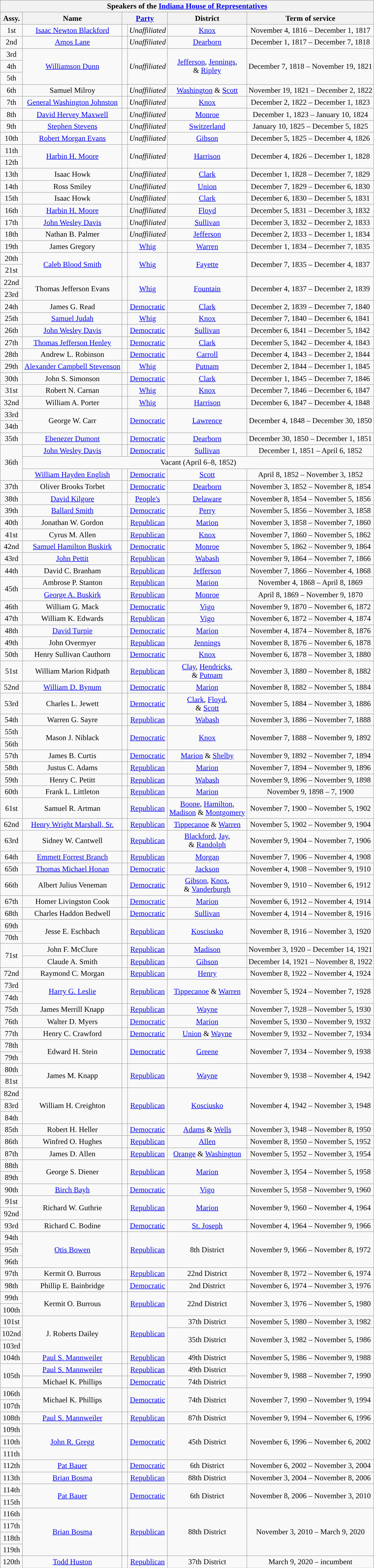<table class="wikitable sortable" style="text-align: center">
<tr>
<th colspan=6>Speakers of the <a href='#'>Indiana House of Representatives</a></th>
</tr>
<tr>
<th class = unsortable><abbr>Assy</abbr>.</th>
<th>Name</th>
<th colspan=2><a href='#'>Party</a></th>
<th>District</th>
<th class = unsortable>Term of service</th>
</tr>
<tr>
<td>1st</td>
<td><a href='#'>Isaac Newton Blackford</a></td>
<td style="background-color:"> </td>
<td><em>Unaffiliated</em></td>
<td><a href='#'>Knox</a></td>
<td>November 4, 1816 – December 1, 1817</td>
</tr>
<tr>
<td>2nd</td>
<td><a href='#'>Amos Lane</a></td>
<td style="background-color:"> </td>
<td><em>Unaffiliated</em></td>
<td><a href='#'>Dearborn</a></td>
<td>December 1, 1817 – December 7, 1818</td>
</tr>
<tr>
<td>3rd</td>
<td rowspan=3><a href='#'>Williamson Dunn</a></td>
<td rowspan=3 style="background-color:"> </td>
<td rowspan=3><em>Unaffiliated</em></td>
<td rowspan=3><a href='#'>Jefferson</a>, <a href='#'>Jennings</a>,<br> & <a href='#'>Ripley</a></td>
<td rowspan=3>December 7, 1818 – November 19, 1821</td>
</tr>
<tr>
<td>4th</td>
</tr>
<tr>
<td>5th</td>
</tr>
<tr>
<td>6th</td>
<td>Samuel Milroy</td>
<td style="background-color:"> </td>
<td><em>Unaffiliated</em></td>
<td><a href='#'>Washington</a> & <a href='#'>Scott</a></td>
<td>November 19, 1821 – December 2, 1822</td>
</tr>
<tr>
<td>7th</td>
<td><a href='#'>General Washington Johnston</a></td>
<td style="background-color:"> </td>
<td><em>Unaffiliated</em></td>
<td><a href='#'>Knox</a></td>
<td>December 2, 1822 – December 1, 1823</td>
</tr>
<tr>
<td>8th</td>
<td><a href='#'>David Hervey Maxwell</a></td>
<td style="background-color:"> </td>
<td><em>Unaffiliated</em></td>
<td><a href='#'>Monroe</a></td>
<td>December 1, 1823 – January 10, 1824</td>
</tr>
<tr>
<td>9th</td>
<td><a href='#'>Stephen Stevens</a></td>
<td style="background-color:"> </td>
<td><em>Unaffiliated</em></td>
<td><a href='#'>Switzerland</a></td>
<td>January 10, 1825 – December 5, 1825</td>
</tr>
<tr>
<td>10th</td>
<td><a href='#'>Robert Morgan Evans</a></td>
<td style="background-color:"> </td>
<td><em>Unaffiliated</em></td>
<td><a href='#'>Gibson</a></td>
<td>December 5, 1825 – December 4, 1826</td>
</tr>
<tr>
<td>11th</td>
<td rowspan=2><a href='#'>Harbin H. Moore</a></td>
<td rowspan=2 style="background-color:"> </td>
<td rowspan=2><em>Unaffiliated</em></td>
<td rowspan=2><a href='#'>Harrison</a></td>
<td rowspan=2>December 4, 1826 – December 1, 1828</td>
</tr>
<tr>
<td>12th</td>
</tr>
<tr>
<td>13th</td>
<td>Isaac Howk</td>
<td style="background-color:"> </td>
<td><em>Unaffiliated</em></td>
<td><a href='#'>Clark</a></td>
<td>December 1, 1828 – December 7, 1829</td>
</tr>
<tr>
<td>14th</td>
<td>Ross Smiley</td>
<td style="background-color:"> </td>
<td><em>Unaffiliated</em></td>
<td><a href='#'>Union</a></td>
<td>December 7, 1829 – December 6, 1830</td>
</tr>
<tr>
<td>15th</td>
<td>Isaac Howk</td>
<td style="background-color:"> </td>
<td><em>Unaffiliated</em></td>
<td><a href='#'>Clark</a></td>
<td>December 6, 1830 – December 5, 1831</td>
</tr>
<tr>
<td>16th</td>
<td><a href='#'>Harbin H. Moore</a></td>
<td style="background-color:"> </td>
<td><em>Unaffiliated</em></td>
<td><a href='#'>Floyd</a></td>
<td>December 5, 1831 – December 3, 1832</td>
</tr>
<tr>
<td>17th</td>
<td><a href='#'>John Wesley Davis</a></td>
<td style="background-color:"> </td>
<td><em>Unaffiliated</em></td>
<td><a href='#'>Sullivan</a></td>
<td>December 3, 1832 – December 2, 1833</td>
</tr>
<tr>
<td>18th</td>
<td>Nathan B. Palmer</td>
<td style="background-color:"> </td>
<td><em>Unaffiliated</em></td>
<td><a href='#'>Jefferson</a></td>
<td>December 2, 1833 – December 1, 1834</td>
</tr>
<tr>
<td>19th</td>
<td>James Gregory</td>
<td style="background-color:"> </td>
<td><a href='#'>Whig</a></td>
<td><a href='#'>Warren</a></td>
<td>December 1, 1834 – December 7, 1835</td>
</tr>
<tr>
<td>20th</td>
<td rowspan=2><a href='#'>Caleb Blood Smith</a></td>
<td rowspan=2 style="background-color:"> </td>
<td rowspan=2><a href='#'>Whig</a></td>
<td rowspan=2><a href='#'>Fayette</a></td>
<td rowspan=2>December 7, 1835 – December 4, 1837</td>
</tr>
<tr>
<td>21st</td>
</tr>
<tr>
<td>22nd</td>
<td rowspan=2>Thomas Jefferson Evans</td>
<td rowspan=2 style="background-color:"> </td>
<td rowspan=2><a href='#'>Whig</a></td>
<td rowspan=2><a href='#'>Fountain</a></td>
<td rowspan=2>December 4, 1837 – December 2, 1839</td>
</tr>
<tr>
<td>23rd</td>
</tr>
<tr>
<td>24th</td>
<td>James G. Read</td>
<td style="background-color:"> </td>
<td><a href='#'>Democratic</a></td>
<td><a href='#'>Clark</a></td>
<td>December 2, 1839 – December 7, 1840</td>
</tr>
<tr>
<td>25th</td>
<td><a href='#'>Samuel Judah</a></td>
<td style="background-color:"> </td>
<td><a href='#'>Whig</a></td>
<td><a href='#'>Knox</a></td>
<td>December 7, 1840 – December 6, 1841</td>
</tr>
<tr>
<td>26th</td>
<td><a href='#'>John Wesley Davis</a></td>
<td style="background-color:"> </td>
<td><a href='#'>Democratic</a></td>
<td><a href='#'>Sullivan</a></td>
<td>December 6, 1841 – December 5, 1842</td>
</tr>
<tr>
<td>27th</td>
<td><a href='#'>Thomas Jefferson Henley</a></td>
<td style="background-color:"> </td>
<td><a href='#'>Democratic</a></td>
<td><a href='#'>Clark</a></td>
<td>December 5, 1842 – December 4, 1843</td>
</tr>
<tr>
<td>28th</td>
<td>Andrew L. Robinson</td>
<td style="background-color:"> </td>
<td><a href='#'>Democratic</a></td>
<td><a href='#'>Carroll</a></td>
<td>December 4, 1843 – December 2, 1844</td>
</tr>
<tr>
<td>29th</td>
<td><a href='#'>Alexander Campbell Stevenson</a></td>
<td style="background-color:"> </td>
<td><a href='#'>Whig</a></td>
<td><a href='#'>Putnam</a></td>
<td>December 2, 1844 – December 1, 1845</td>
</tr>
<tr>
<td>30th</td>
<td>John S. Simonson</td>
<td style="background-color:"> </td>
<td><a href='#'>Democratic</a></td>
<td><a href='#'>Clark</a></td>
<td>December 1, 1845 – December 7, 1846</td>
</tr>
<tr>
<td>31st</td>
<td>Robert N. Carnan</td>
<td style="background-color:"> </td>
<td><a href='#'>Whig</a></td>
<td><a href='#'>Knox</a></td>
<td>December 7, 1846 – December 6, 1847</td>
</tr>
<tr>
<td>32nd</td>
<td>William A. Porter</td>
<td style="background-color:"> </td>
<td><a href='#'>Whig</a></td>
<td><a href='#'>Harrison</a></td>
<td>December 6, 1847 – December 4, 1848</td>
</tr>
<tr>
<td>33rd</td>
<td rowspan=2>George W. Carr</td>
<td rowspan=2 style="background-color:"> </td>
<td rowspan=2><a href='#'>Democratic</a></td>
<td rowspan=2><a href='#'>Lawrence</a></td>
<td rowspan=2>December 4, 1848 – December 30, 1850</td>
</tr>
<tr>
<td>34th</td>
</tr>
<tr>
<td>35th</td>
<td><a href='#'>Ebenezer Dumont</a></td>
<td style="background-color:"> </td>
<td><a href='#'>Democratic</a></td>
<td><a href='#'>Dearborn</a></td>
<td>December 30, 1850 – December 1, 1851</td>
</tr>
<tr>
<td rowspan=3>36th</td>
<td><a href='#'>John Wesley Davis</a></td>
<td style="background-color:"> </td>
<td><a href='#'>Democratic</a></td>
<td><a href='#'>Sullivan</a></td>
<td>December 1, 1851 – April 6, 1852</td>
</tr>
<tr>
<td colspan=5 align=center>Vacant (April 6–8, 1852)</td>
</tr>
<tr>
<td><a href='#'>William Hayden English</a></td>
<td style="background-color:"> </td>
<td><a href='#'>Democratic</a></td>
<td><a href='#'>Scott</a></td>
<td>April 8, 1852 – November 3, 1852</td>
</tr>
<tr>
<td>37th</td>
<td>Oliver Brooks Torbet</td>
<td style="background-color:"> </td>
<td><a href='#'>Democratic</a></td>
<td><a href='#'>Dearborn</a></td>
<td>November 3, 1852 – November 8, 1854</td>
</tr>
<tr>
<td>38th</td>
<td><a href='#'>David Kilgore</a></td>
<td style="background-color:"> </td>
<td><a href='#'>People's</a></td>
<td><a href='#'>Delaware</a></td>
<td>November 8, 1854 – November 5, 1856</td>
</tr>
<tr>
<td>39th</td>
<td><a href='#'>Ballard Smith</a></td>
<td style="background-color:"> </td>
<td><a href='#'>Democratic</a></td>
<td><a href='#'>Perry</a></td>
<td>November 5, 1856 – November 3, 1858</td>
</tr>
<tr>
<td>40th</td>
<td>Jonathan W. Gordon</td>
<td style="background-color:"> </td>
<td><a href='#'>Republican</a></td>
<td><a href='#'>Marion</a></td>
<td>November 3, 1858 – November 7, 1860</td>
</tr>
<tr>
<td>41st</td>
<td>Cyrus M. Allen</td>
<td style="background-color:"> </td>
<td><a href='#'>Republican</a></td>
<td><a href='#'>Knox</a></td>
<td>November 7, 1860 – November 5, 1862</td>
</tr>
<tr>
<td>42nd</td>
<td><a href='#'>Samuel Hamilton Buskirk</a></td>
<td style="background-color:"> </td>
<td><a href='#'>Democratic</a></td>
<td><a href='#'>Monroe</a></td>
<td>November 5, 1862 – November 9, 1864</td>
</tr>
<tr>
<td>43rd</td>
<td><a href='#'>John Pettit</a></td>
<td style="background-color:"> </td>
<td><a href='#'>Republican</a></td>
<td><a href='#'>Wabash</a></td>
<td>November 9, 1864 – November 7, 1866</td>
</tr>
<tr>
<td>44th</td>
<td>David C. Branham</td>
<td style="background-color:"> </td>
<td><a href='#'>Republican</a></td>
<td><a href='#'>Jefferson</a></td>
<td>November 7, 1866 – November 4, 1868</td>
</tr>
<tr>
<td rowspan=2>45th</td>
<td>Ambrose P. Stanton</td>
<td style="background-color:"> </td>
<td><a href='#'>Republican</a></td>
<td><a href='#'>Marion</a></td>
<td>November 4, 1868 – April 8, 1869</td>
</tr>
<tr>
<td><a href='#'>George A. Buskirk</a></td>
<td style="background-color:"> </td>
<td><a href='#'>Republican</a></td>
<td><a href='#'>Monroe</a></td>
<td>April 8, 1869 – November 9, 1870</td>
</tr>
<tr>
<td>46th</td>
<td>William G. Mack</td>
<td style="background-color:"> </td>
<td><a href='#'>Democratic</a></td>
<td><a href='#'>Vigo</a></td>
<td>November 9, 1870 – November 6, 1872</td>
</tr>
<tr>
<td>47th</td>
<td>William K. Edwards</td>
<td style="background-color:"> </td>
<td><a href='#'>Republican</a></td>
<td><a href='#'>Vigo</a></td>
<td>November 6, 1872 – November 4, 1874</td>
</tr>
<tr>
<td>48th</td>
<td><a href='#'>David Turpie</a></td>
<td style="background-color:"> </td>
<td><a href='#'>Democratic</a></td>
<td><a href='#'>Marion</a></td>
<td>November 4, 1874 – November 8, 1876</td>
</tr>
<tr>
<td>49th</td>
<td>John Overmyer</td>
<td style="background-color:"> </td>
<td><a href='#'>Republican</a></td>
<td><a href='#'>Jennings</a></td>
<td>November 8, 1876 – November 6, 1878</td>
</tr>
<tr>
<td>50th</td>
<td>Henry Sullivan Cauthorn</td>
<td style="background-color:"> </td>
<td><a href='#'>Democratic</a></td>
<td><a href='#'>Knox</a></td>
<td>November 6, 1878 – November 3, 1880</td>
</tr>
<tr>
<td>51st</td>
<td>William Marion Ridpath</td>
<td style="background-color:"> </td>
<td><a href='#'>Republican</a></td>
<td><a href='#'>Clay</a>, <a href='#'>Hendricks</a>,<br> & <a href='#'>Putnam</a></td>
<td>November 3, 1880 – November 8, 1882</td>
</tr>
<tr>
<td>52nd</td>
<td><a href='#'>William D. Bynum</a></td>
<td style="background-color:"> </td>
<td><a href='#'>Democratic</a></td>
<td><a href='#'>Marion</a></td>
<td>November 8, 1882 – November 5, 1884</td>
</tr>
<tr>
<td>53rd</td>
<td>Charles L. Jewett</td>
<td style="background-color:"> </td>
<td><a href='#'>Democratic</a></td>
<td><a href='#'>Clark</a>, <a href='#'>Floyd</a>,<br> & <a href='#'>Scott</a></td>
<td>November 5, 1884 – November 3, 1886</td>
</tr>
<tr>
<td>54th</td>
<td>Warren G. Sayre</td>
<td style="background-color:"> </td>
<td><a href='#'>Republican</a></td>
<td><a href='#'>Wabash</a></td>
<td>November 3, 1886 – November 7, 1888</td>
</tr>
<tr>
<td>55th</td>
<td rowspan=2>Mason J. Niblack</td>
<td rowspan=2 style="background-color:"> </td>
<td rowspan=2><a href='#'>Democratic</a></td>
<td rowspan=2><a href='#'>Knox</a></td>
<td rowspan=2>November 7, 1888 – November 9, 1892</td>
</tr>
<tr>
<td>56th</td>
</tr>
<tr>
<td>57th</td>
<td>James B. Curtis</td>
<td style="background-color:"> </td>
<td><a href='#'>Democratic</a></td>
<td><a href='#'>Marion</a> & <a href='#'>Shelby</a></td>
<td>November 9, 1892 – November 7, 1894</td>
</tr>
<tr>
<td>58th</td>
<td>Justus C. Adams</td>
<td style="background-color:"> </td>
<td><a href='#'>Republican</a></td>
<td><a href='#'>Marion</a></td>
<td>November 7, 1894 – November 9, 1896</td>
</tr>
<tr>
<td>59th</td>
<td>Henry C. Petitt</td>
<td style="background-color:"> </td>
<td><a href='#'>Republican</a></td>
<td><a href='#'>Wabash</a></td>
<td>November 9, 1896 – November 9, 1898</td>
</tr>
<tr>
<td>60th</td>
<td>Frank L. Littleton</td>
<td style="background-color:"> </td>
<td><a href='#'>Republican</a></td>
<td><a href='#'>Marion</a></td>
<td>November 9, 1898 – 7, 1900</td>
</tr>
<tr>
<td>61st</td>
<td>Samuel R. Artman</td>
<td style="background-color:"> </td>
<td><a href='#'>Republican</a></td>
<td><a href='#'>Boone</a>, <a href='#'>Hamilton</a>,<br> <a href='#'>Madison</a> & <a href='#'>Montgomery</a></td>
<td>November 7, 1900 – November 5, 1902</td>
</tr>
<tr>
<td>62nd</td>
<td><a href='#'>Henry Wright Marshall, Sr.</a></td>
<td style="background-color:"> </td>
<td><a href='#'>Republican</a></td>
<td><a href='#'>Tippecanoe</a> & <a href='#'>Warren</a></td>
<td>November 5, 1902 – November 9, 1904</td>
</tr>
<tr>
<td>63rd</td>
<td>Sidney W. Cantwell</td>
<td style="background-color:"> </td>
<td><a href='#'>Republican</a></td>
<td><a href='#'>Blackford</a>, <a href='#'>Jay</a>,<br> & <a href='#'>Randolph</a></td>
<td>November 9, 1904 – November 7, 1906</td>
</tr>
<tr>
<td>64th</td>
<td><a href='#'>Emmett Forrest Branch</a></td>
<td style="background-color:"> </td>
<td><a href='#'>Republican</a></td>
<td><a href='#'>Morgan</a></td>
<td>November 7, 1906 – November 4, 1908</td>
</tr>
<tr>
<td>65th</td>
<td><a href='#'>Thomas Michael Honan</a></td>
<td style="background-color:"> </td>
<td><a href='#'>Democratic</a></td>
<td><a href='#'>Jackson</a></td>
<td>November 4, 1908 – November 9, 1910</td>
</tr>
<tr>
<td>66th</td>
<td>Albert Julius Veneman</td>
<td style="background-color:"> </td>
<td><a href='#'>Democratic</a></td>
<td><a href='#'>Gibson</a>, <a href='#'>Knox</a>,<br> & <a href='#'>Vanderburgh</a></td>
<td>November 9, 1910 – November 6, 1912</td>
</tr>
<tr>
<td>67th</td>
<td>Homer Livingston Cook</td>
<td style="background-color:"> </td>
<td><a href='#'>Democratic</a></td>
<td><a href='#'>Marion</a></td>
<td>November 6, 1912 – November 4, 1914</td>
</tr>
<tr>
<td>68th</td>
<td>Charles Haddon Bedwell</td>
<td style="background-color:"> </td>
<td><a href='#'>Democratic</a></td>
<td><a href='#'>Sullivan</a></td>
<td>November 4, 1914 – November 8, 1916</td>
</tr>
<tr>
<td>69th</td>
<td rowspan=2>Jesse E. Eschbach</td>
<td rowspan=2 style="background-color:"> </td>
<td rowspan=2><a href='#'>Republican</a></td>
<td rowspan=2><a href='#'>Kosciusko</a></td>
<td rowspan=2>November 8, 1916 – November 3, 1920</td>
</tr>
<tr>
<td>70th</td>
</tr>
<tr>
<td rowspan=2>71st</td>
<td>John F. McClure</td>
<td style="background-color:"> </td>
<td><a href='#'>Republican</a></td>
<td><a href='#'>Madison</a></td>
<td>November 3, 1920 – December 14, 1921</td>
</tr>
<tr>
<td>Claude A. Smith</td>
<td style="background-color:"> </td>
<td><a href='#'>Republican</a></td>
<td><a href='#'>Gibson</a></td>
<td>December 14, 1921 – November 8, 1922</td>
</tr>
<tr>
<td>72nd</td>
<td>Raymond C. Morgan</td>
<td style="background-color:"> </td>
<td><a href='#'>Republican</a></td>
<td><a href='#'>Henry</a></td>
<td>November 8, 1922 – November 4, 1924</td>
</tr>
<tr>
<td>73rd</td>
<td rowspan=2><a href='#'>Harry G. Leslie</a></td>
<td rowspan=2 style="background-color:"> </td>
<td rowspan=2><a href='#'>Republican</a></td>
<td rowspan=2><a href='#'>Tippecanoe</a> & <a href='#'>Warren</a></td>
<td rowspan=2>November 5, 1924 – November 7, 1928</td>
</tr>
<tr>
<td>74th</td>
</tr>
<tr>
<td>75th</td>
<td>James Merrill Knapp</td>
<td style="background-color:"> </td>
<td><a href='#'>Republican</a></td>
<td><a href='#'>Wayne</a></td>
<td>November 7, 1928 – November 5, 1930</td>
</tr>
<tr>
<td>76th</td>
<td>Walter D. Myers</td>
<td style="background-color:"> </td>
<td><a href='#'>Democratic</a></td>
<td><a href='#'>Marion</a></td>
<td>November 5, 1930 – November 9, 1932</td>
</tr>
<tr>
<td>77th</td>
<td>Henry C. Crawford</td>
<td style="background-color:"> </td>
<td><a href='#'>Democratic</a></td>
<td><a href='#'>Union</a> & <a href='#'>Wayne</a></td>
<td>November 9, 1932 – November 7, 1934</td>
</tr>
<tr>
<td>78th</td>
<td rowspan=2>Edward H. Stein</td>
<td rowspan=2 style="background-color:"> </td>
<td rowspan=2><a href='#'>Democratic</a></td>
<td rowspan=2><a href='#'>Greene</a></td>
<td rowspan=2>November 7, 1934 – November 9, 1938</td>
</tr>
<tr>
<td>79th</td>
</tr>
<tr>
<td>80th</td>
<td rowspan=2>James M. Knapp</td>
<td rowspan=2 style="background-color:"> </td>
<td rowspan=2><a href='#'>Republican</a></td>
<td rowspan=2><a href='#'>Wayne</a></td>
<td rowspan=2>November 9, 1938 – November 4, 1942</td>
</tr>
<tr>
<td>81st</td>
</tr>
<tr>
<td>82nd</td>
<td rowspan=3>William H. Creighton</td>
<td rowspan=3 style="background-color:"> </td>
<td rowspan=3><a href='#'>Republican</a></td>
<td rowspan=3><a href='#'>Kosciusko</a></td>
<td rowspan=3>November 4, 1942 – November 3, 1948</td>
</tr>
<tr>
<td>83rd</td>
</tr>
<tr>
<td>84th</td>
</tr>
<tr>
<td>85th</td>
<td>Robert H. Heller</td>
<td style="background-color:"> </td>
<td><a href='#'>Democratic</a></td>
<td><a href='#'>Adams</a> & <a href='#'>Wells</a></td>
<td>November 3, 1948 – November 8, 1950</td>
</tr>
<tr>
<td>86th</td>
<td>Winfred O. Hughes</td>
<td style="background-color:"> </td>
<td><a href='#'>Republican</a></td>
<td><a href='#'>Allen</a></td>
<td>November 8, 1950 – November 5, 1952</td>
</tr>
<tr>
<td>87th</td>
<td>James D. Allen</td>
<td style="background-color:"> </td>
<td><a href='#'>Republican</a></td>
<td><a href='#'>Orange</a> & <a href='#'>Washington</a></td>
<td>November 5, 1952 – November 3, 1954</td>
</tr>
<tr>
<td>88th</td>
<td rowspan=2>George S. Diener</td>
<td rowspan=2 style="background-color:"> </td>
<td rowspan=2><a href='#'>Republican</a></td>
<td rowspan=2><a href='#'>Marion</a></td>
<td rowspan=2>November 3, 1954 – November 5, 1958</td>
</tr>
<tr>
<td>89th</td>
</tr>
<tr>
<td>90th</td>
<td><a href='#'>Birch Bayh</a></td>
<td style="background-color:"> </td>
<td><a href='#'>Democratic</a></td>
<td><a href='#'>Vigo</a></td>
<td>November 5, 1958 – November 9, 1960</td>
</tr>
<tr>
<td>91st</td>
<td rowspan=2>Richard W. Guthrie</td>
<td rowspan=2 style="background-color:"> </td>
<td rowspan=2><a href='#'>Republican</a></td>
<td rowspan=2><a href='#'>Marion</a></td>
<td rowspan=2>November 9, 1960 – November 4, 1964</td>
</tr>
<tr>
<td>92nd</td>
</tr>
<tr>
<td>93rd</td>
<td>Richard C. Bodine</td>
<td style="background-color:"> </td>
<td><a href='#'>Democratic</a></td>
<td><a href='#'>St. Joseph</a></td>
<td>November 4, 1964 – November 9, 1966</td>
</tr>
<tr>
<td>94th</td>
<td rowspan=3><a href='#'>Otis Bowen</a></td>
<td rowspan=3 style="background-color:"> </td>
<td rowspan=3><a href='#'>Republican</a></td>
<td rowspan=3>8th District</td>
<td rowspan=3>November 9, 1966 – November 8, 1972</td>
</tr>
<tr>
<td>95th</td>
</tr>
<tr>
<td>96th</td>
</tr>
<tr>
<td>97th</td>
<td>Kermit O. Burrous</td>
<td style="background-color:"> </td>
<td><a href='#'>Republican</a></td>
<td>22nd District</td>
<td>November 8, 1972 – November 6, 1974</td>
</tr>
<tr>
<td>98th</td>
<td>Phillip E. Bainbridge</td>
<td style="background-color:"> </td>
<td><a href='#'>Democratic</a></td>
<td>2nd District</td>
<td>November 6, 1974 – November 3, 1976</td>
</tr>
<tr>
<td>99th</td>
<td rowspan=2>Kermit O. Burrous</td>
<td rowspan=2 style="background-color:"> </td>
<td rowspan=2><a href='#'>Republican</a></td>
<td rowspan=2>22nd District</td>
<td rowspan=2>November 3, 1976 – November 5, 1980</td>
</tr>
<tr>
<td>100th</td>
</tr>
<tr>
<td>101st</td>
<td rowspan=3>J. Roberts Dailey</td>
<td rowspan=3 style="background-color:"> </td>
<td rowspan=3><a href='#'>Republican</a></td>
<td rowspan=1>37th District</td>
<td rowspan=1>November 5, 1980 – November 3, 1982</td>
</tr>
<tr>
<td>102nd</td>
<td rowspan=2>35th District</td>
<td rowspan=2>November 3, 1982 – November 5, 1986</td>
</tr>
<tr>
<td>103rd</td>
</tr>
<tr>
<td>104th</td>
<td><a href='#'>Paul S. Mannweiler</a></td>
<td style="background-color:"> </td>
<td><a href='#'>Republican</a></td>
<td>49th District</td>
<td>November 5, 1986 – November 9, 1988</td>
</tr>
<tr>
<td rowspan=2>105th</td>
<td><a href='#'>Paul S. Mannweiler</a></td>
<td style="background-color:"> </td>
<td><a href='#'>Republican</a></td>
<td>49th District</td>
<td rowspan=2>November 9, 1988 – November 7, 1990</td>
</tr>
<tr>
<td>Michael K. Phillips</td>
<td style="background-color:"> </td>
<td><a href='#'>Democratic</a></td>
<td>74th District</td>
</tr>
<tr>
<td>106th</td>
<td rowspan=2>Michael K. Phillips</td>
<td rowspan=2 style="background-color:"> </td>
<td rowspan=2><a href='#'>Democratic</a></td>
<td rowspan=2>74th District</td>
<td rowspan=2>November 7, 1990 – November 9, 1994</td>
</tr>
<tr>
<td>107th</td>
</tr>
<tr>
<td>108th</td>
<td><a href='#'>Paul S. Mannweiler</a></td>
<td style="background-color:"> </td>
<td><a href='#'>Republican</a></td>
<td>87th District</td>
<td>November 9, 1994 – November 6, 1996</td>
</tr>
<tr>
<td>109th</td>
<td rowspan=3><a href='#'>John R. Gregg</a></td>
<td rowspan=3 style="background-color:"> </td>
<td rowspan=3><a href='#'>Democratic</a></td>
<td rowspan=3>45th District</td>
<td rowspan=3>November 6, 1996 – November 6, 2002</td>
</tr>
<tr>
<td>110th</td>
</tr>
<tr>
<td>111th</td>
</tr>
<tr>
<td>112th</td>
<td><a href='#'>Pat Bauer</a></td>
<td style="background-color:"> </td>
<td><a href='#'>Democratic</a></td>
<td>6th District</td>
<td>November 6, 2002 – November 3, 2004</td>
</tr>
<tr>
<td>113th</td>
<td><a href='#'>Brian Bosma</a></td>
<td style="background-color:"> </td>
<td><a href='#'>Republican</a></td>
<td>88th District</td>
<td>November 3, 2004 – November 8, 2006</td>
</tr>
<tr>
<td>114th</td>
<td rowspan=2><a href='#'>Pat Bauer</a></td>
<td rowspan=2 style="background-color:"> </td>
<td rowspan=2><a href='#'>Democratic</a></td>
<td rowspan=2>6th District</td>
<td rowspan=2>November 8, 2006 – November 3, 2010</td>
</tr>
<tr>
<td>115th</td>
</tr>
<tr>
<td>116th</td>
<td rowspan=5><a href='#'>Brian Bosma</a></td>
<td rowspan=5 style="background-color:"> </td>
<td rowspan=5><a href='#'>Republican</a></td>
<td rowspan=5>88th District</td>
<td rowspan=5>November 3, 2010 – March 9, 2020</td>
</tr>
<tr>
<td>117th</td>
</tr>
<tr>
<td>118th</td>
</tr>
<tr>
<td>119th</td>
</tr>
<tr>
<td rowspan=2>120th</td>
</tr>
<tr>
<td><a href='#'>Todd Huston</a></td>
<td style="background-color:"> </td>
<td><a href='#'>Republican</a></td>
<td>37th District</td>
<td>March 9, 2020 – incumbent</td>
</tr>
</table>
